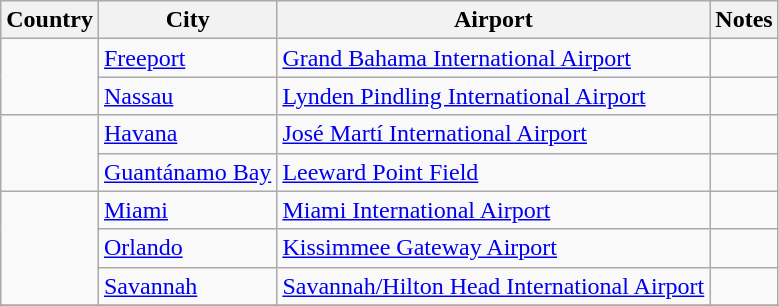<table class="sortable wikitable">
<tr>
<th>Country</th>
<th>City</th>
<th>Airport</th>
<th>Notes</th>
</tr>
<tr>
<td rowspan=2></td>
<td><a href='#'>Freeport</a></td>
<td><a href='#'>Grand Bahama International Airport</a></td>
<td align=center></td>
</tr>
<tr>
<td><a href='#'>Nassau</a></td>
<td><a href='#'>Lynden Pindling International Airport</a></td>
<td align=center></td>
</tr>
<tr>
<td rowspan=2></td>
<td><a href='#'>Havana</a></td>
<td><a href='#'>José Martí International Airport</a></td>
<td align=center></td>
</tr>
<tr>
<td><a href='#'>Guantánamo Bay</a></td>
<td><a href='#'>Leeward Point Field</a></td>
<td align=center></td>
</tr>
<tr>
<td rowspan=3></td>
<td><a href='#'>Miami</a></td>
<td><a href='#'>Miami International Airport</a></td>
<td></td>
</tr>
<tr>
<td><a href='#'>Orlando</a></td>
<td><a href='#'>Kissimmee Gateway Airport</a></td>
<td></td>
</tr>
<tr>
<td><a href='#'>Savannah</a></td>
<td><a href='#'>Savannah/Hilton Head International Airport</a></td>
<td></td>
</tr>
<tr>
</tr>
</table>
